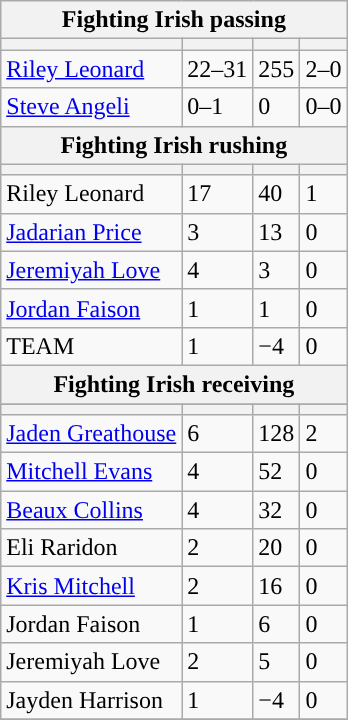<table class="wikitable plainrowheaders">
<tr>
<th colspan="6">Fighting Irish passing</th>
</tr>
<tr>
<th scope="col"></th>
<th scope="col"></th>
<th scope="col"></th>
<th scope="col"></th>
</tr>
<tr>
<td><a href='#'>Riley Leonard</a></td>
<td>22–31</td>
<td>255</td>
<td>2–0</td>
</tr>
<tr>
<td><a href='#'>Steve Angeli</a></td>
<td>0–1</td>
<td>0</td>
<td>0–0</td>
</tr>
<tr>
<th colspan="6">Fighting Irish rushing</th>
</tr>
<tr>
<th scope="col"></th>
<th scope="col"></th>
<th scope="col"></th>
<th scope="col"></th>
</tr>
<tr>
<td>Riley Leonard</td>
<td>17</td>
<td>40</td>
<td>1</td>
</tr>
<tr>
<td><a href='#'>Jadarian Price</a></td>
<td>3</td>
<td>13</td>
<td>0</td>
</tr>
<tr>
<td><a href='#'>Jeremiyah Love</a></td>
<td>4</td>
<td>3</td>
<td>0</td>
</tr>
<tr>
<td><a href='#'>Jordan Faison</a></td>
<td>1</td>
<td>1</td>
<td>0</td>
</tr>
<tr>
<td>TEAM</td>
<td>1</td>
<td>−4</td>
<td>0</td>
</tr>
<tr>
<th colspan="6">Fighting Irish receiving</th>
</tr>
<tr>
</tr>
<tr>
<th scope="col"></th>
<th scope="col"></th>
<th scope="col"></th>
<th scope="col"></th>
</tr>
<tr>
<td><a href='#'>Jaden Greathouse</a></td>
<td>6</td>
<td>128</td>
<td>2</td>
</tr>
<tr>
<td><a href='#'>Mitchell Evans</a></td>
<td>4</td>
<td>52</td>
<td>0</td>
</tr>
<tr>
<td><a href='#'>Beaux Collins</a></td>
<td>4</td>
<td>32</td>
<td>0</td>
</tr>
<tr>
<td>Eli Raridon</td>
<td>2</td>
<td>20</td>
<td>0</td>
</tr>
<tr>
<td><a href='#'>Kris Mitchell</a></td>
<td>2</td>
<td>16</td>
<td>0</td>
</tr>
<tr>
<td>Jordan Faison</td>
<td>1</td>
<td>6</td>
<td>0</td>
</tr>
<tr>
<td>Jeremiyah Love</td>
<td>2</td>
<td>5</td>
<td>0</td>
</tr>
<tr>
<td>Jayden Harrison</td>
<td>1</td>
<td>−4</td>
<td>0</td>
</tr>
<tr>
</tr>
</table>
